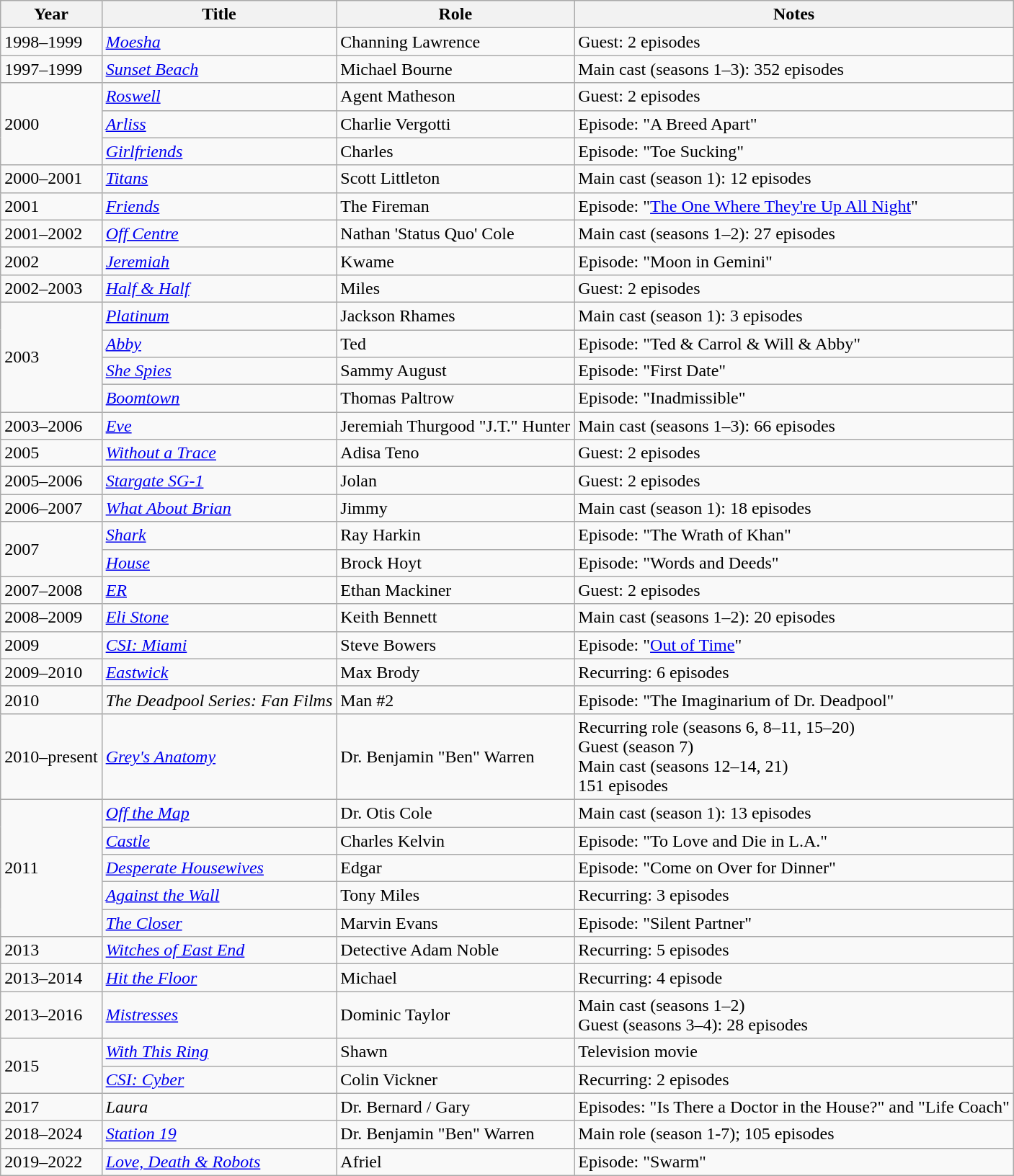<table class="wikitable sortable">
<tr>
<th>Year</th>
<th>Title</th>
<th>Role</th>
<th>Notes</th>
</tr>
<tr>
<td>1998–1999</td>
<td><em><a href='#'>Moesha</a></em></td>
<td>Channing Lawrence</td>
<td>Guest: 2 episodes</td>
</tr>
<tr>
<td>1997–1999</td>
<td><em><a href='#'>Sunset Beach</a></em></td>
<td>Michael Bourne</td>
<td>Main cast (seasons 1–3): 352 episodes</td>
</tr>
<tr>
<td rowspan=3>2000</td>
<td><em><a href='#'>Roswell</a></em></td>
<td>Agent Matheson</td>
<td>Guest: 2 episodes</td>
</tr>
<tr>
<td><em><a href='#'>Arliss</a></em></td>
<td>Charlie Vergotti</td>
<td>Episode: "A Breed Apart"</td>
</tr>
<tr>
<td><em><a href='#'>Girlfriends</a></em></td>
<td>Charles</td>
<td>Episode: "Toe Sucking"</td>
</tr>
<tr>
<td>2000–2001</td>
<td><em><a href='#'>Titans</a></em></td>
<td>Scott Littleton</td>
<td>Main cast (season 1): 12 episodes</td>
</tr>
<tr>
<td>2001</td>
<td><em><a href='#'>Friends</a></em></td>
<td>The Fireman</td>
<td>Episode: "<a href='#'>The One Where They're Up All Night</a>"</td>
</tr>
<tr>
<td>2001–2002</td>
<td><em><a href='#'>Off Centre</a></em></td>
<td>Nathan 'Status Quo' Cole</td>
<td>Main cast (seasons 1–2): 27 episodes</td>
</tr>
<tr>
<td>2002</td>
<td><em><a href='#'>Jeremiah</a></em></td>
<td>Kwame</td>
<td>Episode: "Moon in Gemini"</td>
</tr>
<tr>
<td>2002–2003</td>
<td><em><a href='#'>Half & Half</a></em></td>
<td>Miles</td>
<td>Guest: 2 episodes</td>
</tr>
<tr>
<td rowspan=4>2003</td>
<td><em><a href='#'>Platinum</a></em></td>
<td>Jackson Rhames</td>
<td>Main cast (season 1): 3 episodes</td>
</tr>
<tr>
<td><em><a href='#'>Abby</a></em></td>
<td>Ted</td>
<td>Episode: "Ted & Carrol & Will & Abby"</td>
</tr>
<tr>
<td><em><a href='#'>She Spies</a></em></td>
<td>Sammy August</td>
<td>Episode: "First Date"</td>
</tr>
<tr>
<td><em><a href='#'>Boomtown</a></em></td>
<td>Thomas Paltrow</td>
<td>Episode: "Inadmissible"</td>
</tr>
<tr>
<td>2003–2006</td>
<td><em><a href='#'>Eve</a></em></td>
<td>Jeremiah Thurgood "J.T." Hunter</td>
<td>Main cast (seasons 1–3): 66 episodes</td>
</tr>
<tr>
<td>2005</td>
<td><em><a href='#'>Without a Trace</a></em></td>
<td>Adisa Teno</td>
<td>Guest: 2 episodes</td>
</tr>
<tr>
<td>2005–2006</td>
<td><em><a href='#'>Stargate SG-1</a></em></td>
<td>Jolan</td>
<td>Guest: 2 episodes</td>
</tr>
<tr>
<td>2006–2007</td>
<td><em><a href='#'>What About Brian</a></em></td>
<td>Jimmy</td>
<td>Main cast (season 1): 18 episodes</td>
</tr>
<tr>
<td rowspan=2>2007</td>
<td><em><a href='#'>Shark</a></em></td>
<td>Ray Harkin</td>
<td>Episode: "The Wrath of Khan"</td>
</tr>
<tr>
<td><em><a href='#'>House</a></em></td>
<td>Brock Hoyt</td>
<td>Episode: "Words and Deeds"</td>
</tr>
<tr>
<td>2007–2008</td>
<td><em><a href='#'>ER</a></em></td>
<td>Ethan Mackiner</td>
<td>Guest: 2 episodes</td>
</tr>
<tr>
<td>2008–2009</td>
<td><em><a href='#'>Eli Stone</a></em></td>
<td>Keith Bennett</td>
<td>Main cast (seasons 1–2): 20 episodes</td>
</tr>
<tr>
<td>2009</td>
<td><em><a href='#'>CSI: Miami</a></em></td>
<td>Steve Bowers</td>
<td>Episode: "<a href='#'>Out of Time</a>"</td>
</tr>
<tr>
<td>2009–2010</td>
<td><em><a href='#'>Eastwick</a></em></td>
<td>Max Brody</td>
<td>Recurring: 6 episodes</td>
</tr>
<tr>
<td>2010</td>
<td><em>The Deadpool Series: Fan Films</em></td>
<td>Man #2</td>
<td>Episode: "The Imaginarium of Dr. Deadpool"</td>
</tr>
<tr>
<td>2010–present</td>
<td><em><a href='#'>Grey's Anatomy</a></em></td>
<td>Dr. Benjamin "Ben" Warren</td>
<td>Recurring role (seasons 6, 8–11, 15–20) <br>Guest (season 7) <br>Main cast (seasons 12–14, 21)<br>151 episodes</td>
</tr>
<tr>
<td rowspan=5>2011</td>
<td><em><a href='#'>Off the Map</a></em></td>
<td>Dr. Otis Cole</td>
<td>Main cast (season 1): 13 episodes</td>
</tr>
<tr>
<td><em><a href='#'>Castle</a></em></td>
<td>Charles Kelvin</td>
<td>Episode: "To Love and Die in L.A."</td>
</tr>
<tr>
<td><em><a href='#'>Desperate Housewives</a></em></td>
<td>Edgar</td>
<td>Episode: "Come on Over for Dinner"</td>
</tr>
<tr>
<td><em><a href='#'>Against the Wall</a></em></td>
<td>Tony Miles</td>
<td>Recurring: 3 episodes</td>
</tr>
<tr>
<td><em><a href='#'>The Closer</a></em></td>
<td>Marvin Evans</td>
<td>Episode: "Silent Partner"</td>
</tr>
<tr>
<td>2013</td>
<td><em><a href='#'>Witches of East End</a></em></td>
<td>Detective Adam Noble</td>
<td>Recurring: 5 episodes</td>
</tr>
<tr>
<td>2013–2014</td>
<td><em><a href='#'>Hit the Floor</a></em></td>
<td>Michael</td>
<td>Recurring: 4 episode</td>
</tr>
<tr>
<td>2013–2016</td>
<td><em><a href='#'>Mistresses</a></em></td>
<td>Dominic Taylor</td>
<td>Main cast (seasons 1–2)<br>Guest (seasons 3–4): 28 episodes</td>
</tr>
<tr>
<td rowspan=2>2015</td>
<td><em><a href='#'>With This Ring</a></em></td>
<td>Shawn</td>
<td>Television movie</td>
</tr>
<tr>
<td><em><a href='#'>CSI: Cyber</a></em></td>
<td>Colin Vickner</td>
<td>Recurring: 2 episodes</td>
</tr>
<tr>
<td>2017</td>
<td><em>Laura</em></td>
<td>Dr. Bernard / Gary</td>
<td>Episodes: "Is There a Doctor in the House?" and "Life Coach"</td>
</tr>
<tr>
<td>2018–2024</td>
<td><em><a href='#'>Station 19</a></em></td>
<td>Dr. Benjamin "Ben" Warren</td>
<td>Main role (season 1-7); 105 episodes</td>
</tr>
<tr>
<td>2019–2022</td>
<td><em><a href='#'>Love, Death & Robots</a></td>
<td>Afriel</td>
<td>Episode: "Swarm"</td>
</tr>
</table>
